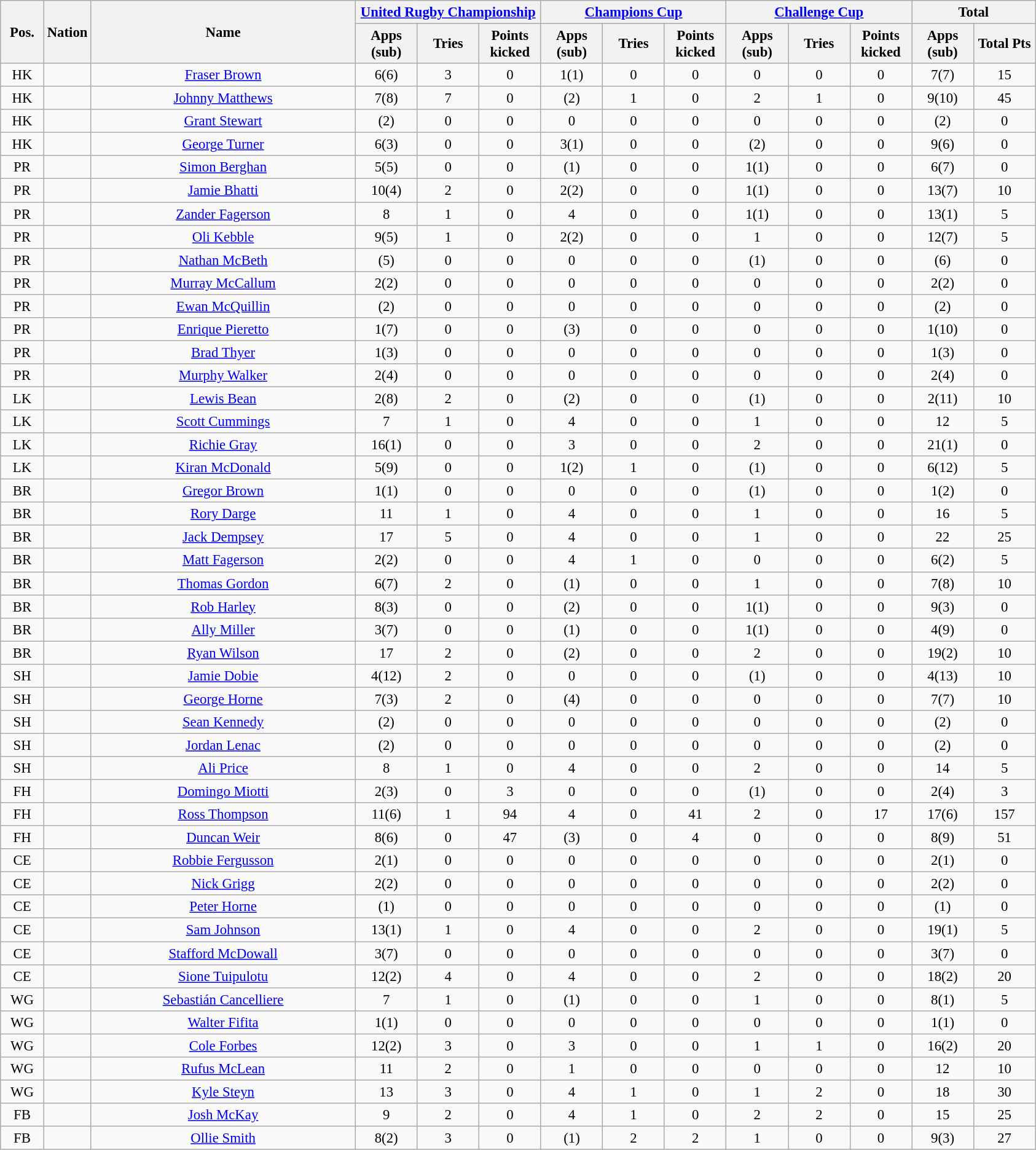<table class="wikitable" style="font-size: 95%; text-align: center;">
<tr>
<th rowspan=2 width=40>Pos.</th>
<th rowspan=2 width=40>Nation</th>
<th rowspan=2 width=280>Name</th>
<th colspan=3 width=130><a href='#'>United Rugby Championship</a></th>
<th colspan=3 width=130><a href='#'>Champions Cup</a></th>
<th colspan=3 width=130><a href='#'>Challenge Cup</a></th>
<th colspan=2>Total</th>
</tr>
<tr>
<th rowspan=1 style="width:60px;">Apps<br>(sub)</th>
<th rowspan=1 style="width:60px;">Tries</th>
<th rowspan=1 style="width:60px;">Points<br>kicked</th>
<th rowspan=1 style="width:60px;">Apps<br>(sub)</th>
<th rowspan=1 style="width:60px;">Tries</th>
<th rowspan=1 style="width:60px;">Points<br>kicked</th>
<th rowspan=1 style="width:60px;">Apps<br>(sub)</th>
<th rowspan=1 style="width:60px;">Tries</th>
<th rowspan=1 style="width:60px;">Points<br>kicked</th>
<th rowspan=1 style="width:60px;">Apps<br>(sub)</th>
<th rowspan=1 style="width:60px;">Total Pts</th>
</tr>
<tr>
<td>HK</td>
<td></td>
<td><a href='#'>Fraser Brown</a></td>
<td>6(6)</td>
<td>3</td>
<td>0</td>
<td>1(1)</td>
<td>0</td>
<td>0</td>
<td>0</td>
<td>0</td>
<td>0</td>
<td>7(7)</td>
<td>15</td>
</tr>
<tr>
<td>HK</td>
<td></td>
<td><a href='#'>Johnny Matthews</a></td>
<td>7(8)</td>
<td>7</td>
<td>0</td>
<td>(2)</td>
<td>1</td>
<td>0</td>
<td>2</td>
<td>1</td>
<td>0</td>
<td>9(10)</td>
<td>45</td>
</tr>
<tr>
<td>HK</td>
<td></td>
<td><a href='#'>Grant Stewart</a></td>
<td>(2)</td>
<td>0</td>
<td>0</td>
<td>0</td>
<td>0</td>
<td>0</td>
<td>0</td>
<td>0</td>
<td>0</td>
<td>(2)</td>
<td>0</td>
</tr>
<tr>
<td>HK</td>
<td></td>
<td><a href='#'>George Turner</a></td>
<td>6(3)</td>
<td>0</td>
<td>0</td>
<td>3(1)</td>
<td>0</td>
<td>0</td>
<td>(2)</td>
<td>0</td>
<td>0</td>
<td>9(6)</td>
<td>0</td>
</tr>
<tr>
<td>PR</td>
<td></td>
<td><a href='#'>Simon Berghan</a></td>
<td>5(5)</td>
<td>0</td>
<td>0</td>
<td>(1)</td>
<td>0</td>
<td>0</td>
<td>1(1)</td>
<td>0</td>
<td>0</td>
<td>6(7)</td>
<td>0</td>
</tr>
<tr>
<td>PR</td>
<td></td>
<td><a href='#'>Jamie Bhatti</a></td>
<td>10(4)</td>
<td>2</td>
<td>0</td>
<td>2(2)</td>
<td>0</td>
<td>0</td>
<td>1(1)</td>
<td>0</td>
<td>0</td>
<td>13(7)</td>
<td>10</td>
</tr>
<tr>
<td>PR</td>
<td></td>
<td><a href='#'>Zander Fagerson</a></td>
<td>8</td>
<td>1</td>
<td>0</td>
<td>4</td>
<td>0</td>
<td>0</td>
<td>1(1)</td>
<td>0</td>
<td>0</td>
<td>13(1)</td>
<td>5</td>
</tr>
<tr>
<td>PR</td>
<td></td>
<td><a href='#'>Oli Kebble</a></td>
<td>9(5)</td>
<td>1</td>
<td>0</td>
<td>2(2)</td>
<td>0</td>
<td>0</td>
<td>1</td>
<td>0</td>
<td>0</td>
<td>12(7)</td>
<td>5</td>
</tr>
<tr>
<td>PR</td>
<td></td>
<td><a href='#'>Nathan McBeth</a></td>
<td>(5)</td>
<td>0</td>
<td>0</td>
<td>0</td>
<td>0</td>
<td>0</td>
<td>(1)</td>
<td>0</td>
<td>0</td>
<td>(6)</td>
<td>0</td>
</tr>
<tr>
<td>PR</td>
<td></td>
<td><a href='#'>Murray McCallum</a></td>
<td>2(2)</td>
<td>0</td>
<td>0</td>
<td>0</td>
<td>0</td>
<td>0</td>
<td>0</td>
<td>0</td>
<td>0</td>
<td>2(2)</td>
<td>0</td>
</tr>
<tr>
<td>PR</td>
<td></td>
<td><a href='#'>Ewan McQuillin</a></td>
<td>(2)</td>
<td>0</td>
<td>0</td>
<td>0</td>
<td>0</td>
<td>0</td>
<td>0</td>
<td>0</td>
<td>0</td>
<td>(2)</td>
<td>0</td>
</tr>
<tr>
<td>PR</td>
<td></td>
<td><a href='#'>Enrique Pieretto</a></td>
<td>1(7)</td>
<td>0</td>
<td>0</td>
<td>(3)</td>
<td>0</td>
<td>0</td>
<td>0</td>
<td>0</td>
<td>0</td>
<td>1(10)</td>
<td>0</td>
</tr>
<tr>
<td>PR</td>
<td></td>
<td><a href='#'>Brad Thyer</a></td>
<td>1(3)</td>
<td>0</td>
<td>0</td>
<td>0</td>
<td>0</td>
<td>0</td>
<td>0</td>
<td>0</td>
<td>0</td>
<td>1(3)</td>
<td>0</td>
</tr>
<tr>
<td>PR</td>
<td></td>
<td><a href='#'>Murphy Walker</a></td>
<td>2(4)</td>
<td>0</td>
<td>0</td>
<td>0</td>
<td>0</td>
<td>0</td>
<td>0</td>
<td>0</td>
<td>0</td>
<td>2(4)</td>
<td>0</td>
</tr>
<tr>
<td>LK</td>
<td></td>
<td><a href='#'>Lewis Bean</a></td>
<td>2(8)</td>
<td>2</td>
<td>0</td>
<td>(2)</td>
<td>0</td>
<td>0</td>
<td>(1)</td>
<td>0</td>
<td>0</td>
<td>2(11)</td>
<td>10</td>
</tr>
<tr>
<td>LK</td>
<td></td>
<td><a href='#'>Scott Cummings</a></td>
<td>7</td>
<td>1</td>
<td>0</td>
<td>4</td>
<td>0</td>
<td>0</td>
<td>1</td>
<td>0</td>
<td>0</td>
<td>12</td>
<td>5</td>
</tr>
<tr>
<td>LK</td>
<td></td>
<td><a href='#'>Richie Gray</a></td>
<td>16(1)</td>
<td>0</td>
<td>0</td>
<td>3</td>
<td>0</td>
<td>0</td>
<td>2</td>
<td>0</td>
<td>0</td>
<td>21(1)</td>
<td>0</td>
</tr>
<tr>
<td>LK</td>
<td></td>
<td><a href='#'>Kiran McDonald</a></td>
<td>5(9)</td>
<td>0</td>
<td>0</td>
<td>1(2)</td>
<td>1</td>
<td>0</td>
<td>(1)</td>
<td>0</td>
<td>0</td>
<td>6(12)</td>
<td>5</td>
</tr>
<tr>
<td>BR</td>
<td></td>
<td><a href='#'>Gregor Brown</a></td>
<td>1(1)</td>
<td>0</td>
<td>0</td>
<td>0</td>
<td>0</td>
<td>0</td>
<td>(1)</td>
<td>0</td>
<td>0</td>
<td>1(2)</td>
<td>0</td>
</tr>
<tr>
<td>BR</td>
<td></td>
<td><a href='#'>Rory Darge</a></td>
<td>11</td>
<td>1</td>
<td>0</td>
<td>4</td>
<td>0</td>
<td>0</td>
<td>1</td>
<td>0</td>
<td>0</td>
<td>16</td>
<td>5</td>
</tr>
<tr>
<td>BR</td>
<td></td>
<td><a href='#'>Jack Dempsey</a></td>
<td>17</td>
<td>5</td>
<td>0</td>
<td>4</td>
<td>0</td>
<td>0</td>
<td>1</td>
<td>0</td>
<td>0</td>
<td>22</td>
<td>25</td>
</tr>
<tr>
<td>BR</td>
<td></td>
<td><a href='#'>Matt Fagerson</a></td>
<td>2(2)</td>
<td>0</td>
<td>0</td>
<td>4</td>
<td>1</td>
<td>0</td>
<td>0</td>
<td>0</td>
<td>0</td>
<td>6(2)</td>
<td>5</td>
</tr>
<tr>
<td>BR</td>
<td></td>
<td><a href='#'>Thomas Gordon</a></td>
<td>6(7)</td>
<td>2</td>
<td>0</td>
<td>(1)</td>
<td>0</td>
<td>0</td>
<td>1</td>
<td>0</td>
<td>0</td>
<td>7(8)</td>
<td>10</td>
</tr>
<tr>
<td>BR</td>
<td></td>
<td><a href='#'>Rob Harley</a></td>
<td>8(3)</td>
<td>0</td>
<td>0</td>
<td>(2)</td>
<td>0</td>
<td>0</td>
<td>1(1)</td>
<td>0</td>
<td>0</td>
<td>9(3)</td>
<td>0</td>
</tr>
<tr>
<td>BR</td>
<td></td>
<td><a href='#'>Ally Miller</a></td>
<td>3(7)</td>
<td>0</td>
<td>0</td>
<td>(1)</td>
<td>0</td>
<td>0</td>
<td>1(1)</td>
<td>0</td>
<td>0</td>
<td>4(9)</td>
<td>0</td>
</tr>
<tr>
<td>BR</td>
<td></td>
<td><a href='#'>Ryan Wilson</a></td>
<td>17</td>
<td>2</td>
<td>0</td>
<td>(2)</td>
<td>0</td>
<td>0</td>
<td>2</td>
<td>0</td>
<td>0</td>
<td>19(2)</td>
<td>10</td>
</tr>
<tr>
<td>SH</td>
<td></td>
<td><a href='#'>Jamie Dobie</a></td>
<td>4(12)</td>
<td>2</td>
<td>0</td>
<td>0</td>
<td>0</td>
<td>0</td>
<td>(1)</td>
<td>0</td>
<td>0</td>
<td>4(13)</td>
<td>10</td>
</tr>
<tr>
<td>SH</td>
<td></td>
<td><a href='#'>George Horne</a></td>
<td>7(3)</td>
<td>2</td>
<td>0</td>
<td>(4)</td>
<td>0</td>
<td>0</td>
<td>0</td>
<td>0</td>
<td>0</td>
<td>7(7)</td>
<td>10</td>
</tr>
<tr>
<td>SH</td>
<td></td>
<td><a href='#'>Sean Kennedy</a></td>
<td>(2)</td>
<td>0</td>
<td>0</td>
<td>0</td>
<td>0</td>
<td>0</td>
<td>0</td>
<td>0</td>
<td>0</td>
<td>(2)</td>
<td>0</td>
</tr>
<tr>
<td>SH</td>
<td></td>
<td><a href='#'>Jordan Lenac</a></td>
<td>(2)</td>
<td>0</td>
<td>0</td>
<td>0</td>
<td>0</td>
<td>0</td>
<td>0</td>
<td>0</td>
<td>0</td>
<td>(2)</td>
<td>0</td>
</tr>
<tr>
<td>SH</td>
<td></td>
<td><a href='#'>Ali Price</a></td>
<td>8</td>
<td>1</td>
<td>0</td>
<td>4</td>
<td>0</td>
<td>0</td>
<td>2</td>
<td>0</td>
<td>0</td>
<td>14</td>
<td>5</td>
</tr>
<tr>
<td>FH</td>
<td></td>
<td><a href='#'>Domingo Miotti</a></td>
<td>2(3)</td>
<td>0</td>
<td>3</td>
<td>0</td>
<td>0</td>
<td>0</td>
<td>(1)</td>
<td>0</td>
<td>0</td>
<td>2(4)</td>
<td>3</td>
</tr>
<tr>
<td>FH</td>
<td></td>
<td><a href='#'>Ross Thompson</a></td>
<td>11(6)</td>
<td>1</td>
<td>94</td>
<td>4</td>
<td>0</td>
<td>41</td>
<td>2</td>
<td>0</td>
<td>17</td>
<td>17(6)</td>
<td>157</td>
</tr>
<tr>
<td>FH</td>
<td></td>
<td><a href='#'>Duncan Weir</a></td>
<td>8(6)</td>
<td>0</td>
<td>47</td>
<td>(3)</td>
<td>0</td>
<td>4</td>
<td>0</td>
<td>0</td>
<td>0</td>
<td>8(9)</td>
<td>51</td>
</tr>
<tr>
<td>CE</td>
<td></td>
<td><a href='#'>Robbie Fergusson</a></td>
<td>2(1)</td>
<td>0</td>
<td>0</td>
<td>0</td>
<td>0</td>
<td>0</td>
<td>0</td>
<td>0</td>
<td>0</td>
<td>2(1)</td>
<td>0</td>
</tr>
<tr>
<td>CE</td>
<td></td>
<td><a href='#'>Nick Grigg</a></td>
<td>2(2)</td>
<td>0</td>
<td>0</td>
<td>0</td>
<td>0</td>
<td>0</td>
<td>0</td>
<td>0</td>
<td>0</td>
<td>2(2)</td>
<td>0</td>
</tr>
<tr>
<td>CE</td>
<td></td>
<td><a href='#'>Peter Horne</a></td>
<td>(1)</td>
<td>0</td>
<td>0</td>
<td>0</td>
<td>0</td>
<td>0</td>
<td>0</td>
<td>0</td>
<td>0</td>
<td>(1)</td>
<td>0</td>
</tr>
<tr>
<td>CE</td>
<td></td>
<td><a href='#'>Sam Johnson</a></td>
<td>13(1)</td>
<td>1</td>
<td>0</td>
<td>4</td>
<td>0</td>
<td>0</td>
<td>2</td>
<td>0</td>
<td>0</td>
<td>19(1)</td>
<td>5</td>
</tr>
<tr>
<td>CE</td>
<td></td>
<td><a href='#'>Stafford McDowall</a></td>
<td>3(7)</td>
<td>0</td>
<td>0</td>
<td>0</td>
<td>0</td>
<td>0</td>
<td>0</td>
<td>0</td>
<td>0</td>
<td>3(7)</td>
<td>0</td>
</tr>
<tr>
<td>CE</td>
<td></td>
<td><a href='#'>Sione Tuipulotu</a></td>
<td>12(2)</td>
<td>4</td>
<td>0</td>
<td>4</td>
<td>0</td>
<td>0</td>
<td>2</td>
<td>0</td>
<td>0</td>
<td>18(2)</td>
<td>20</td>
</tr>
<tr>
<td>WG</td>
<td></td>
<td><a href='#'>Sebastián Cancelliere</a></td>
<td>7</td>
<td>1</td>
<td>0</td>
<td>(1)</td>
<td>0</td>
<td>0</td>
<td>1</td>
<td>0</td>
<td>0</td>
<td>8(1)</td>
<td>5</td>
</tr>
<tr>
<td>WG</td>
<td></td>
<td><a href='#'>Walter Fifita</a></td>
<td>1(1)</td>
<td>0</td>
<td>0</td>
<td>0</td>
<td>0</td>
<td>0</td>
<td>0</td>
<td>0</td>
<td>0</td>
<td>1(1)</td>
<td>0</td>
</tr>
<tr>
<td>WG</td>
<td></td>
<td><a href='#'>Cole Forbes</a></td>
<td>12(2)</td>
<td>3</td>
<td>0</td>
<td>3</td>
<td>0</td>
<td>0</td>
<td>1</td>
<td>1</td>
<td>0</td>
<td>16(2)</td>
<td>20</td>
</tr>
<tr>
<td>WG</td>
<td></td>
<td><a href='#'>Rufus McLean</a></td>
<td>11</td>
<td>2</td>
<td>0</td>
<td>1</td>
<td>0</td>
<td>0</td>
<td>0</td>
<td>0</td>
<td>0</td>
<td>12</td>
<td>10</td>
</tr>
<tr>
<td>WG</td>
<td></td>
<td><a href='#'>Kyle Steyn</a></td>
<td>13</td>
<td>3</td>
<td>0</td>
<td>4</td>
<td>1</td>
<td>0</td>
<td>1</td>
<td>2</td>
<td>0</td>
<td>18</td>
<td>30</td>
</tr>
<tr>
<td>FB</td>
<td></td>
<td><a href='#'>Josh McKay</a></td>
<td>9</td>
<td>2</td>
<td>0</td>
<td>4</td>
<td>1</td>
<td>0</td>
<td>2</td>
<td>2</td>
<td>0</td>
<td>15</td>
<td>25</td>
</tr>
<tr>
<td>FB</td>
<td></td>
<td><a href='#'>Ollie Smith</a></td>
<td>8(2)</td>
<td>3</td>
<td>0</td>
<td>(1)</td>
<td>2</td>
<td>2</td>
<td>1</td>
<td>0</td>
<td>0</td>
<td>9(3)</td>
<td>27</td>
</tr>
</table>
